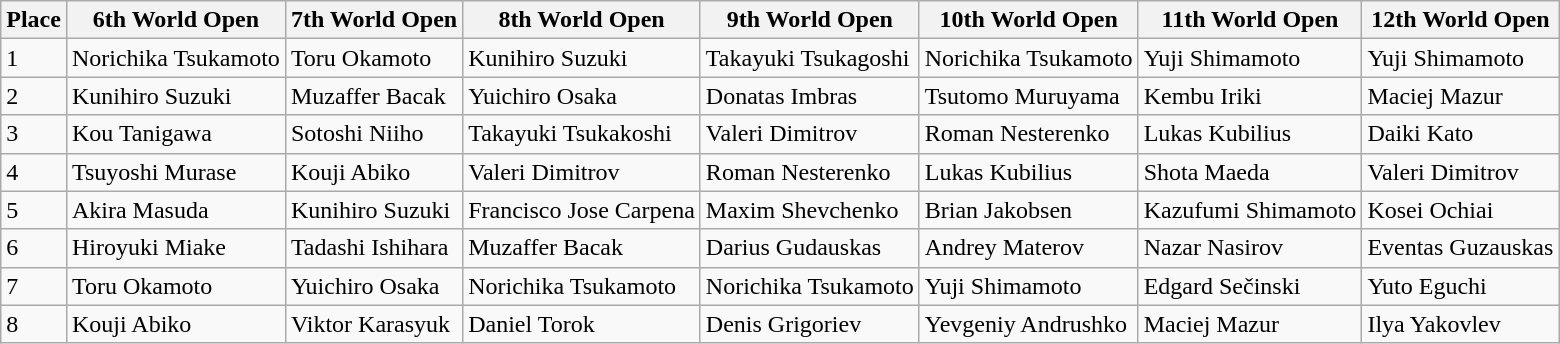<table class="wikitable">
<tr>
<th>Place</th>
<th>6th World Open</th>
<th>7th World Open</th>
<th>8th World Open</th>
<th>9th World Open</th>
<th>10th World Open</th>
<th>11th World Open</th>
<th>12th World Open</th>
</tr>
<tr>
<td>1</td>
<td>Norichika Tsukamoto </td>
<td>Toru Okamoto </td>
<td>Kunihiro Suzuki </td>
<td>Takayuki Tsukagoshi </td>
<td>Norichika Tsukamoto </td>
<td>Yuji Shimamoto </td>
<td>Yuji Shimamoto </td>
</tr>
<tr>
<td>2</td>
<td>Kunihiro Suzuki </td>
<td>Muzaffer Bacak </td>
<td>Yuichiro Osaka </td>
<td>Donatas Imbras </td>
<td>Tsutomo Muruyama </td>
<td>Kembu Iriki </td>
<td>Maciej Mazur </td>
</tr>
<tr>
<td>3</td>
<td>Kou Tanigawa </td>
<td>Sotoshi Niiho </td>
<td>Takayuki Tsukakoshi </td>
<td>Valeri Dimitrov </td>
<td>Roman Nesterenko </td>
<td>Lukas Kubilius </td>
<td>Daiki Kato </td>
</tr>
<tr>
<td>4</td>
<td>Tsuyoshi Murase </td>
<td>Kouji Abiko </td>
<td>Valeri Dimitrov </td>
<td>Roman Nesterenko </td>
<td>Lukas Kubilius </td>
<td>Shota Maeda</td>
<td>Valeri Dimitrov </td>
</tr>
<tr>
<td>5</td>
<td>Akira Masuda </td>
<td>Kunihiro Suzuki</td>
<td>Francisco Jose Carpena </td>
<td>Maxim Shevchenko </td>
<td>Brian Jakobsen </td>
<td>Kazufumi Shimamoto </td>
<td>Kosei Ochiai</td>
</tr>
<tr>
<td>6</td>
<td>Hiroyuki Miake </td>
<td>Tadashi Ishihara </td>
<td>Muzaffer Bacak </td>
<td>Darius Gudauskas </td>
<td>Andrey Materov </td>
<td>Nazar Nasirov </td>
<td>Eventas Guzauskas </td>
</tr>
<tr>
<td>7</td>
<td>Toru Okamoto </td>
<td>Yuichiro Osaka </td>
<td>Norichika Tsukamoto </td>
<td>Norichika Tsukamoto </td>
<td>Yuji Shimamoto</td>
<td>Edgard Sečinski </td>
<td>Yuto Eguchi</td>
</tr>
<tr>
<td>8</td>
<td>Kouji Abiko </td>
<td>Viktor Karasyuk </td>
<td>Daniel Torok </td>
<td>Denis Grigoriev </td>
<td>Yevgeniy Andrushko </td>
<td>Maciej Mazur </td>
<td>Ilya Yakovlev </td>
</tr>
</table>
